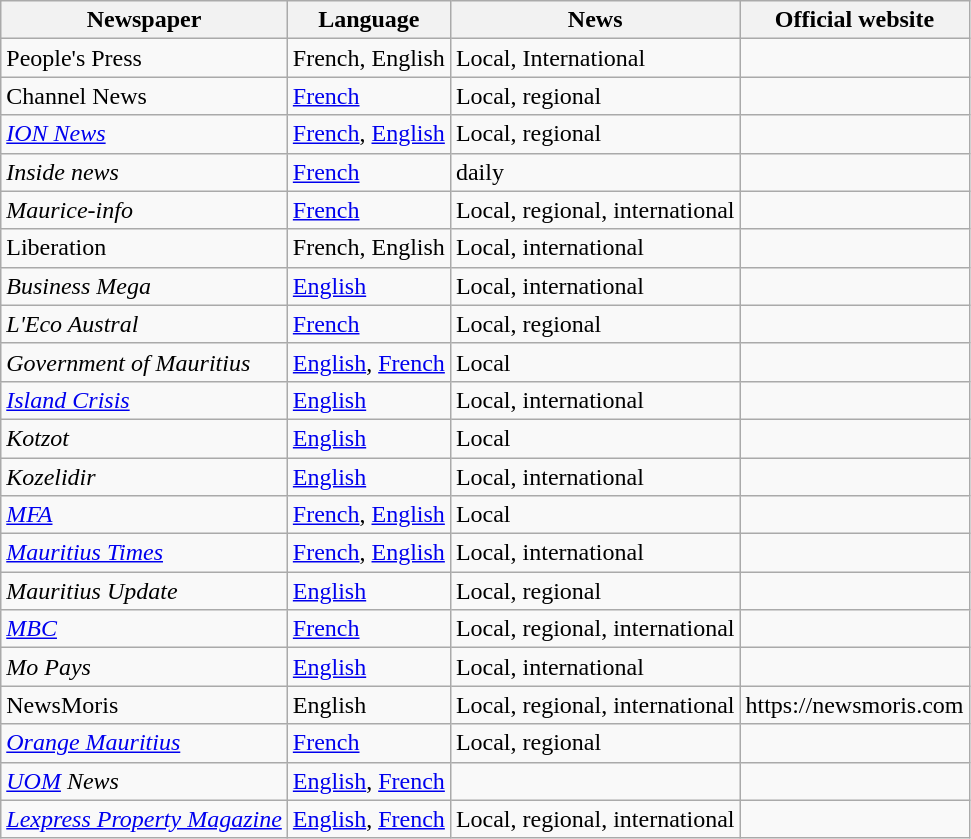<table class="wikitable">
<tr>
<th>Newspaper</th>
<th>Language</th>
<th>News</th>
<th>Official website</th>
</tr>
<tr>
<td>People's Press</td>
<td>French, English</td>
<td>Local, International</td>
<td></td>
</tr>
<tr>
<td>Channel News</td>
<td><a href='#'>French</a></td>
<td>Local, regional</td>
<td></td>
</tr>
<tr>
<td><em><a href='#'>ION News</a></em></td>
<td><a href='#'>French</a>, <a href='#'>English</a></td>
<td>Local, regional</td>
<td></td>
</tr>
<tr>
<td><em>Inside news</em></td>
<td><a href='#'>French</a></td>
<td>daily</td>
<td></td>
</tr>
<tr>
<td><em>Maurice-info</em></td>
<td><a href='#'>French</a></td>
<td>Local, regional, international</td>
<td></td>
</tr>
<tr>
<td>Liberation</td>
<td>French, English</td>
<td>Local, international</td>
<td></td>
</tr>
<tr>
<td><em>Business Mega</em></td>
<td><a href='#'>English</a></td>
<td>Local, international</td>
<td></td>
</tr>
<tr>
<td><em>L'Eco Austral</em></td>
<td><a href='#'>French</a></td>
<td>Local, regional</td>
<td></td>
</tr>
<tr>
<td><em>Government of Mauritius</em></td>
<td><a href='#'>English</a>, <a href='#'>French</a></td>
<td>Local</td>
<td></td>
</tr>
<tr>
<td><em><a href='#'>Island Crisis</a></em></td>
<td><a href='#'>English</a></td>
<td>Local, international</td>
<td></td>
</tr>
<tr>
<td><em>Kotzot</em></td>
<td><a href='#'>English</a></td>
<td>Local</td>
<td></td>
</tr>
<tr>
<td><em>Kozelidir</em></td>
<td><a href='#'>English</a></td>
<td>Local, international</td>
<td></td>
</tr>
<tr>
<td><em><a href='#'>MFA</a></em></td>
<td><a href='#'>French</a>, <a href='#'>English</a></td>
<td>Local</td>
<td></td>
</tr>
<tr>
<td><em><a href='#'>Mauritius Times</a></em></td>
<td><a href='#'>French</a>, <a href='#'>English</a></td>
<td>Local, international</td>
<td></td>
</tr>
<tr>
<td><em>Mauritius Update</em></td>
<td><a href='#'>English</a></td>
<td>Local, regional</td>
<td></td>
</tr>
<tr>
<td><em><a href='#'>MBC</a></em></td>
<td><a href='#'>French</a></td>
<td>Local, regional, international</td>
<td></td>
</tr>
<tr>
<td><em>Mo Pays</em></td>
<td><a href='#'>English</a></td>
<td>Local, international</td>
<td></td>
</tr>
<tr>
<td>NewsMoris</td>
<td>English</td>
<td>Local, regional, international</td>
<td>https://newsmoris.com</td>
</tr>
<tr>
<td><em><a href='#'>Orange Mauritius</a></em></td>
<td><a href='#'>French</a></td>
<td>Local, regional</td>
<td></td>
</tr>
<tr>
<td><em><a href='#'>UOM</a> News</em></td>
<td><a href='#'>English</a>, <a href='#'>French</a></td>
<td></td>
<td></td>
</tr>
<tr>
<td><em><a href='#'>Lexpress Property Magazine</a></em></td>
<td><a href='#'>English</a>, <a href='#'>French</a></td>
<td>Local, regional, international</td>
<td></td>
</tr>
</table>
